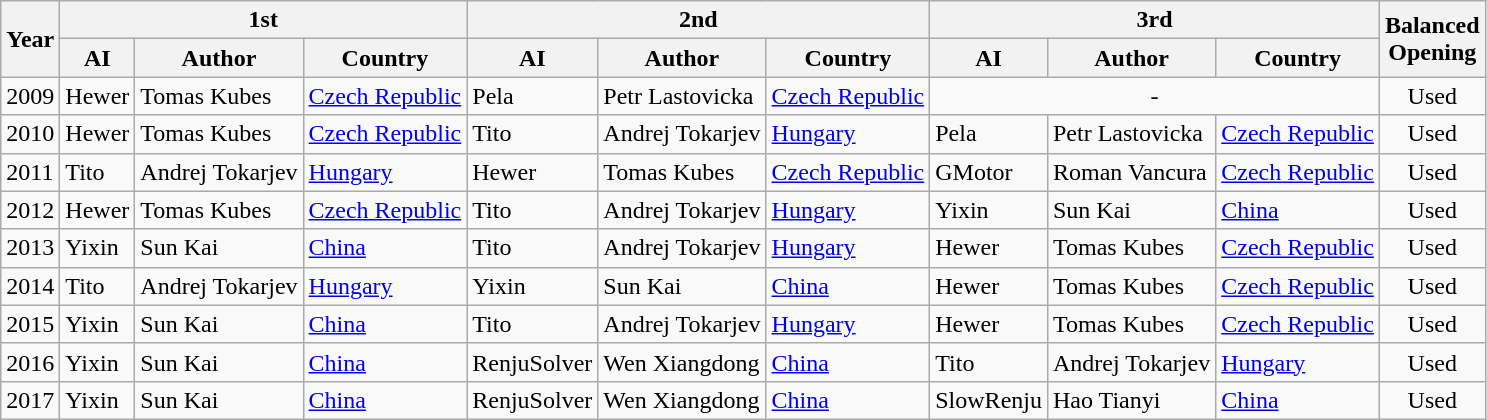<table class="wikitable">
<tr>
<th rowspan="2">Year</th>
<th colspan="3">1st</th>
<th colspan="3">2nd</th>
<th colspan="3">3rd</th>
<th rowspan="2">Balanced<br>Opening</th>
</tr>
<tr>
<th>AI</th>
<th>Author</th>
<th>Country</th>
<th>AI</th>
<th>Author</th>
<th>Country</th>
<th>AI</th>
<th>Author</th>
<th>Country</th>
</tr>
<tr>
<td>2009</td>
<td>Hewer</td>
<td>Tomas Kubes</td>
<td><a href='#'>Czech Republic</a></td>
<td>Pela</td>
<td>Petr Lastovicka</td>
<td><a href='#'>Czech Republic</a></td>
<td colspan="3" align=center>-</td>
<td align=center>Used</td>
</tr>
<tr>
<td>2010</td>
<td>Hewer</td>
<td>Tomas Kubes</td>
<td><a href='#'>Czech Republic</a></td>
<td>Tito</td>
<td>Andrej Tokarjev</td>
<td><a href='#'>Hungary</a></td>
<td>Pela</td>
<td>Petr Lastovicka</td>
<td><a href='#'>Czech Republic</a></td>
<td align=center>Used</td>
</tr>
<tr>
<td>2011</td>
<td>Tito</td>
<td>Andrej Tokarjev</td>
<td><a href='#'>Hungary</a></td>
<td>Hewer</td>
<td>Tomas Kubes</td>
<td><a href='#'>Czech Republic</a></td>
<td>GMotor</td>
<td>Roman Vancura</td>
<td><a href='#'>Czech Republic</a></td>
<td align=center>Used</td>
</tr>
<tr>
<td>2012</td>
<td>Hewer</td>
<td>Tomas Kubes</td>
<td><a href='#'>Czech Republic</a></td>
<td>Tito</td>
<td>Andrej Tokarjev</td>
<td><a href='#'>Hungary</a></td>
<td>Yixin</td>
<td>Sun Kai</td>
<td><a href='#'>China</a></td>
<td align=center>Used</td>
</tr>
<tr>
<td>2013</td>
<td>Yixin</td>
<td>Sun Kai</td>
<td><a href='#'>China</a></td>
<td>Tito</td>
<td>Andrej Tokarjev</td>
<td><a href='#'>Hungary</a></td>
<td>Hewer</td>
<td>Tomas Kubes</td>
<td><a href='#'>Czech Republic</a></td>
<td align=center>Used</td>
</tr>
<tr>
<td>2014</td>
<td>Tito</td>
<td>Andrej Tokarjev</td>
<td><a href='#'>Hungary</a></td>
<td>Yixin</td>
<td>Sun Kai</td>
<td><a href='#'>China</a></td>
<td>Hewer</td>
<td>Tomas Kubes</td>
<td><a href='#'>Czech Republic</a></td>
<td align=center>Used</td>
</tr>
<tr>
<td>2015</td>
<td>Yixin</td>
<td>Sun Kai</td>
<td><a href='#'>China</a></td>
<td>Tito</td>
<td>Andrej Tokarjev</td>
<td><a href='#'>Hungary</a></td>
<td>Hewer</td>
<td>Tomas Kubes</td>
<td><a href='#'>Czech Republic</a></td>
<td align=center>Used</td>
</tr>
<tr>
<td>2016</td>
<td>Yixin</td>
<td>Sun Kai</td>
<td><a href='#'>China</a></td>
<td>RenjuSolver</td>
<td>Wen Xiangdong</td>
<td><a href='#'>China</a></td>
<td>Tito</td>
<td>Andrej Tokarjev</td>
<td><a href='#'>Hungary</a></td>
<td align=center>Used</td>
</tr>
<tr>
<td>2017</td>
<td>Yixin</td>
<td>Sun Kai</td>
<td><a href='#'>China</a></td>
<td>RenjuSolver</td>
<td>Wen Xiangdong</td>
<td><a href='#'>China</a></td>
<td>SlowRenju</td>
<td>Hao Tianyi</td>
<td><a href='#'>China</a></td>
<td align=center>Used</td>
</tr>
</table>
